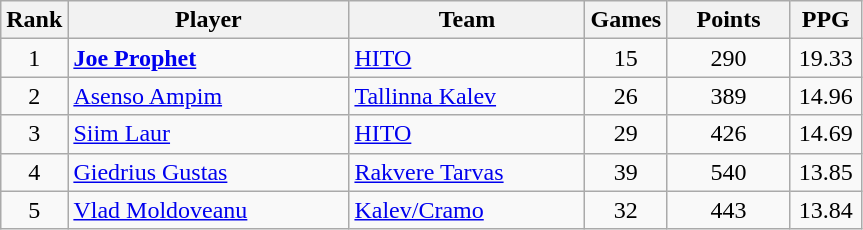<table class="wikitable sortable" style="text-align: center">
<tr>
<th>Rank</th>
<th width=180>Player</th>
<th width=150>Team</th>
<th>Games</th>
<th width=75>Points</th>
<th width=40>PPG</th>
</tr>
<tr>
<td>1</td>
<td align="left"> <strong><a href='#'>Joe Prophet</a></strong></td>
<td align="left"><a href='#'>HITO</a></td>
<td>15</td>
<td>290</td>
<td>19.33</td>
</tr>
<tr>
<td>2</td>
<td align="left"> <a href='#'>Asenso Ampim</a></td>
<td align="left"><a href='#'>Tallinna Kalev</a></td>
<td>26</td>
<td>389</td>
<td>14.96</td>
</tr>
<tr>
<td>3</td>
<td align="left"> <a href='#'>Siim Laur</a></td>
<td align="left"><a href='#'>HITO</a></td>
<td>29</td>
<td>426</td>
<td>14.69</td>
</tr>
<tr>
<td>4</td>
<td align="left"> <a href='#'>Giedrius Gustas</a></td>
<td align="left"><a href='#'>Rakvere Tarvas</a></td>
<td>39</td>
<td>540</td>
<td>13.85</td>
</tr>
<tr>
<td>5</td>
<td align="left"> <a href='#'>Vlad Moldoveanu</a></td>
<td align="left"><a href='#'>Kalev/Cramo</a></td>
<td>32</td>
<td>443</td>
<td>13.84</td>
</tr>
</table>
